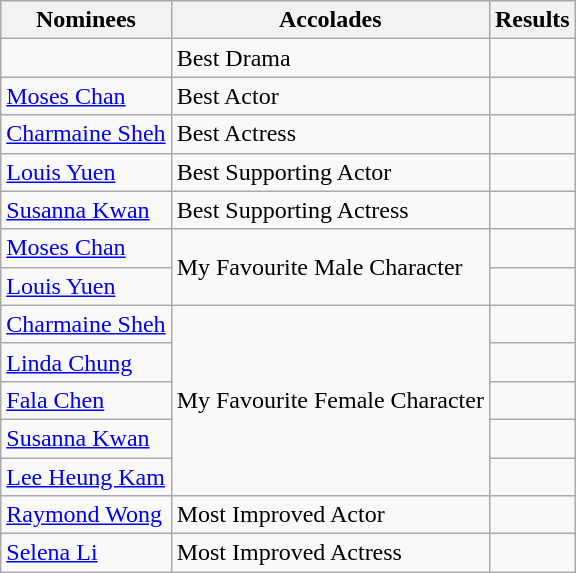<table class="wikitable">
<tr>
<th>Nominees</th>
<th>Accolades</th>
<th>Results</th>
</tr>
<tr>
<td></td>
<td>Best Drama</td>
<td></td>
</tr>
<tr>
<td><a href='#'>Moses Chan</a></td>
<td>Best Actor</td>
<td></td>
</tr>
<tr>
<td><a href='#'>Charmaine Sheh</a></td>
<td>Best Actress</td>
<td></td>
</tr>
<tr>
<td><a href='#'>Louis Yuen</a></td>
<td>Best Supporting Actor</td>
<td></td>
</tr>
<tr>
<td><a href='#'>Susanna Kwan</a></td>
<td>Best Supporting Actress</td>
<td></td>
</tr>
<tr>
<td><a href='#'>Moses Chan</a></td>
<td rowspan="2">My Favourite Male Character</td>
<td></td>
</tr>
<tr>
<td><a href='#'>Louis Yuen</a></td>
<td></td>
</tr>
<tr>
<td><a href='#'>Charmaine Sheh</a></td>
<td rowspan="5">My Favourite Female Character</td>
<td></td>
</tr>
<tr>
<td><a href='#'>Linda Chung</a></td>
<td></td>
</tr>
<tr>
<td><a href='#'>Fala Chen</a></td>
<td></td>
</tr>
<tr>
<td><a href='#'>Susanna Kwan</a></td>
<td></td>
</tr>
<tr>
<td><a href='#'>Lee Heung Kam</a></td>
<td></td>
</tr>
<tr>
<td><a href='#'>Raymond Wong</a></td>
<td>Most Improved Actor</td>
<td></td>
</tr>
<tr>
<td><a href='#'>Selena Li</a></td>
<td>Most Improved Actress</td>
<td></td>
</tr>
</table>
